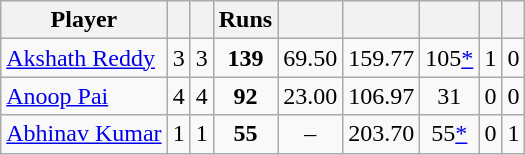<table class="wikitable sortable" style="text-align: center;">
<tr>
<th class="unsortable">Player</th>
<th></th>
<th></th>
<th>Runs</th>
<th></th>
<th></th>
<th></th>
<th></th>
<th></th>
</tr>
<tr>
<td style="text-align:left"><a href='#'>Akshath Reddy</a></td>
<td style="text-align:left">3</td>
<td>3</td>
<td><strong>139</strong></td>
<td>69.50</td>
<td>159.77</td>
<td>105<a href='#'>*</a></td>
<td>1</td>
<td>0</td>
</tr>
<tr>
<td style="text-align:left"><a href='#'>Anoop Pai</a></td>
<td style="text-align:left">4</td>
<td>4</td>
<td><strong>92</strong></td>
<td>23.00</td>
<td>106.97</td>
<td>31</td>
<td>0</td>
<td>0</td>
</tr>
<tr>
<td style="text-align:left"><a href='#'>Abhinav Kumar</a></td>
<td style="text-align:left">1</td>
<td>1</td>
<td><strong>55</strong></td>
<td>–</td>
<td>203.70</td>
<td>55<a href='#'>*</a></td>
<td>0</td>
<td>1</td>
</tr>
</table>
